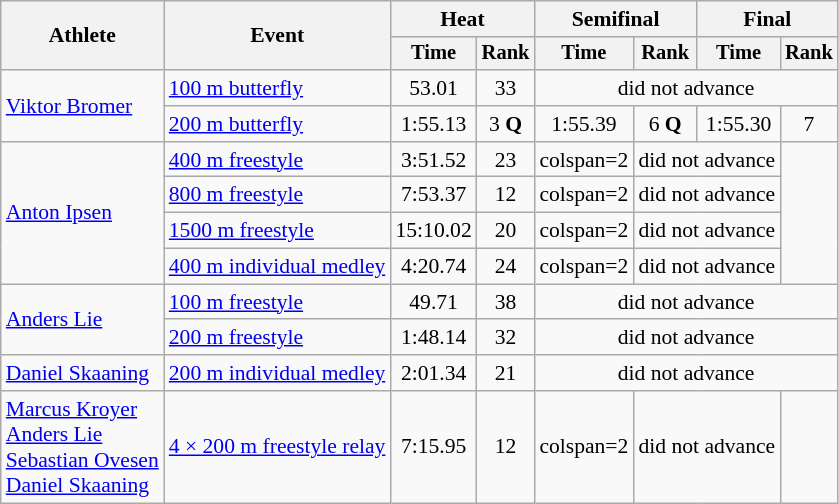<table class=wikitable style="font-size:90%; text-align:center">
<tr>
<th rowspan="2">Athlete</th>
<th rowspan="2">Event</th>
<th colspan="2">Heat</th>
<th colspan="2">Semifinal</th>
<th colspan="2">Final</th>
</tr>
<tr style="font-size:95%">
<th>Time</th>
<th>Rank</th>
<th>Time</th>
<th>Rank</th>
<th>Time</th>
<th>Rank</th>
</tr>
<tr>
<td style="text-align:left" rowspan=2><a href='#'>Viktor Bromer</a></td>
<td style="text-align:left"><a href='#'>100 m butterfly</a></td>
<td>53.01</td>
<td>33</td>
<td colspan=4>did not advance</td>
</tr>
<tr>
<td style="text-align:left"><a href='#'>200 m butterfly</a></td>
<td>1:55.13</td>
<td>3 <strong>Q</strong></td>
<td>1:55.39</td>
<td>6 <strong>Q</strong></td>
<td>1:55.30</td>
<td>7</td>
</tr>
<tr>
<td style="text-align:left" rowspan=4><a href='#'>Anton Ipsen</a></td>
<td style="text-align:left"><a href='#'>400 m freestyle</a></td>
<td>3:51.52</td>
<td>23</td>
<td>colspan=2 </td>
<td colspan=2>did not advance</td>
</tr>
<tr>
<td style="text-align:left"><a href='#'>800 m freestyle</a></td>
<td>7:53.37</td>
<td>12</td>
<td>colspan=2 </td>
<td colspan=2>did not advance</td>
</tr>
<tr>
<td style="text-align:left"><a href='#'>1500 m freestyle</a></td>
<td>15:10.02</td>
<td>20</td>
<td>colspan=2 </td>
<td colspan=2>did not advance</td>
</tr>
<tr>
<td style="text-align:left"><a href='#'>400 m individual medley</a></td>
<td>4:20.74</td>
<td>24</td>
<td>colspan=2 </td>
<td colspan=2>did not advance</td>
</tr>
<tr>
<td style="text-align:left" rowspan=2><a href='#'>Anders Lie</a></td>
<td style="text-align:left"><a href='#'>100 m freestyle</a></td>
<td>49.71</td>
<td>38</td>
<td colspan=4>did not advance</td>
</tr>
<tr>
<td style="text-align:left"><a href='#'>200 m freestyle</a></td>
<td>1:48.14</td>
<td>32</td>
<td colspan=4>did not advance</td>
</tr>
<tr>
<td style="text-align:left"><a href='#'>Daniel Skaaning</a></td>
<td style="text-align:left"><a href='#'>200 m individual medley</a></td>
<td>2:01.34</td>
<td>21</td>
<td colspan=4>did not advance</td>
</tr>
<tr>
<td style="text-align:left"><a href='#'>Marcus Kroyer</a><br><a href='#'>Anders Lie</a><br><a href='#'>Sebastian Ovesen</a><br><a href='#'>Daniel Skaaning</a></td>
<td style="text-align:left"><a href='#'>4 × 200 m freestyle relay</a></td>
<td>7:15.95</td>
<td>12</td>
<td>colspan=2 </td>
<td colspan=2>did not advance</td>
</tr>
</table>
